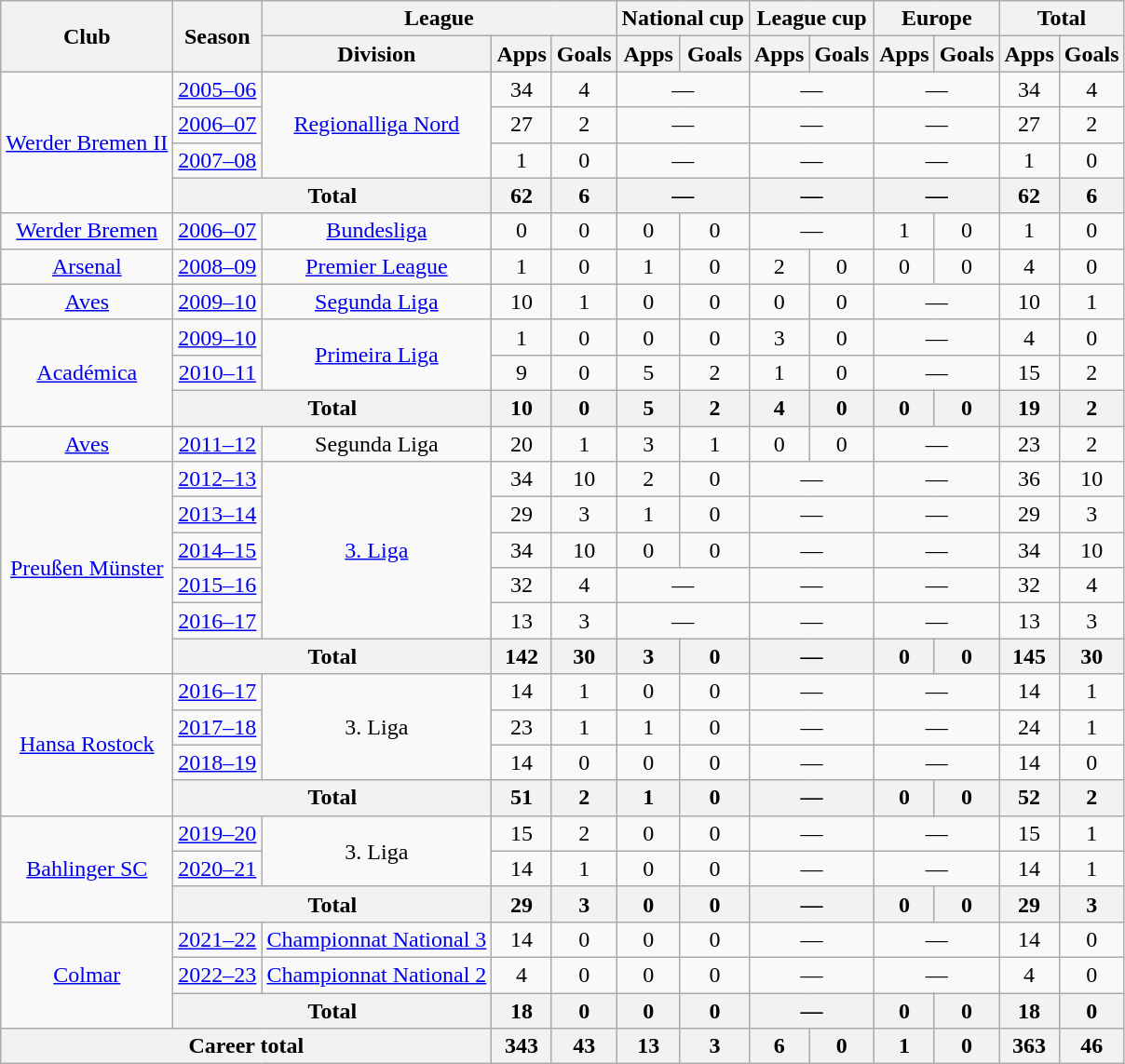<table class="wikitable" style="text-align: center">
<tr>
<th rowspan="2">Club</th>
<th rowspan="2">Season</th>
<th colspan="3">League</th>
<th colspan="2">National cup</th>
<th colspan="2">League cup</th>
<th colspan="2">Europe</th>
<th colspan="2">Total</th>
</tr>
<tr>
<th>Division</th>
<th>Apps</th>
<th>Goals</th>
<th>Apps</th>
<th>Goals</th>
<th>Apps</th>
<th>Goals</th>
<th>Apps</th>
<th>Goals</th>
<th>Apps</th>
<th>Goals</th>
</tr>
<tr>
<td rowspan="4"><a href='#'>Werder Bremen II</a></td>
<td><a href='#'>2005–06</a></td>
<td rowspan="3"><a href='#'>Regionalliga Nord</a></td>
<td>34</td>
<td>4</td>
<td colspan="2">—</td>
<td colspan="2">—</td>
<td colspan="2">—</td>
<td>34</td>
<td>4</td>
</tr>
<tr>
<td><a href='#'>2006–07</a></td>
<td>27</td>
<td>2</td>
<td colspan="2">—</td>
<td colspan="2">—</td>
<td colspan="2">—</td>
<td>27</td>
<td>2</td>
</tr>
<tr>
<td><a href='#'>2007–08</a></td>
<td>1</td>
<td>0</td>
<td colspan="2">—</td>
<td colspan="2">—</td>
<td colspan="2">—</td>
<td>1</td>
<td>0</td>
</tr>
<tr>
<th colspan="2">Total</th>
<th>62</th>
<th>6</th>
<th colspan="2">—</th>
<th colspan="2">—</th>
<th colspan="2">—</th>
<th>62</th>
<th>6</th>
</tr>
<tr>
<td><a href='#'>Werder Bremen</a></td>
<td><a href='#'>2006–07</a></td>
<td><a href='#'>Bundesliga</a></td>
<td>0</td>
<td>0</td>
<td>0</td>
<td>0</td>
<td colspan="2">—</td>
<td>1</td>
<td>0</td>
<td>1</td>
<td>0</td>
</tr>
<tr>
<td><a href='#'>Arsenal</a></td>
<td><a href='#'>2008–09</a></td>
<td><a href='#'>Premier League</a></td>
<td>1</td>
<td>0</td>
<td>1</td>
<td>0</td>
<td>2</td>
<td>0</td>
<td>0</td>
<td>0</td>
<td>4</td>
<td>0</td>
</tr>
<tr>
<td><a href='#'>Aves</a></td>
<td><a href='#'>2009–10</a></td>
<td><a href='#'>Segunda Liga</a></td>
<td>10</td>
<td>1</td>
<td>0</td>
<td>0</td>
<td>0</td>
<td>0</td>
<td colspan="2">—</td>
<td>10</td>
<td>1</td>
</tr>
<tr>
<td rowspan="3"><a href='#'>Académica</a></td>
<td><a href='#'>2009–10</a></td>
<td rowspan="2"><a href='#'>Primeira Liga</a></td>
<td>1</td>
<td>0</td>
<td>0</td>
<td>0</td>
<td>3</td>
<td>0</td>
<td colspan="2">—</td>
<td>4</td>
<td>0</td>
</tr>
<tr>
<td><a href='#'>2010–11</a></td>
<td>9</td>
<td>0</td>
<td>5</td>
<td>2</td>
<td>1</td>
<td>0</td>
<td colspan="2">—</td>
<td>15</td>
<td>2</td>
</tr>
<tr>
<th colspan="2">Total</th>
<th>10</th>
<th>0</th>
<th>5</th>
<th>2</th>
<th>4</th>
<th>0</th>
<th>0</th>
<th>0</th>
<th>19</th>
<th>2</th>
</tr>
<tr>
<td><a href='#'>Aves</a></td>
<td><a href='#'>2011–12</a></td>
<td>Segunda Liga</td>
<td>20</td>
<td>1</td>
<td>3</td>
<td>1</td>
<td>0</td>
<td>0</td>
<td colspan="2">—</td>
<td>23</td>
<td>2</td>
</tr>
<tr>
<td rowspan="6"><a href='#'>Preußen Münster</a></td>
<td><a href='#'>2012–13</a></td>
<td rowspan="5"><a href='#'>3. Liga</a></td>
<td>34</td>
<td>10</td>
<td>2</td>
<td>0</td>
<td colspan="2">—</td>
<td colspan="2">—</td>
<td>36</td>
<td>10</td>
</tr>
<tr>
<td><a href='#'>2013–14</a></td>
<td>29</td>
<td>3</td>
<td>1</td>
<td>0</td>
<td colspan="2">—</td>
<td colspan="2">—</td>
<td>29</td>
<td>3</td>
</tr>
<tr>
<td><a href='#'>2014–15</a></td>
<td>34</td>
<td>10</td>
<td>0</td>
<td>0</td>
<td colspan="2">—</td>
<td colspan="2">—</td>
<td>34</td>
<td>10</td>
</tr>
<tr>
<td><a href='#'>2015–16</a></td>
<td>32</td>
<td>4</td>
<td colspan="2">—</td>
<td colspan="2">—</td>
<td colspan="2">—</td>
<td>32</td>
<td>4</td>
</tr>
<tr>
<td><a href='#'>2016–17</a></td>
<td>13</td>
<td>3</td>
<td colspan="2">—</td>
<td colspan="2">—</td>
<td colspan="2">—</td>
<td>13</td>
<td>3</td>
</tr>
<tr>
<th colspan="2">Total</th>
<th>142</th>
<th>30</th>
<th>3</th>
<th>0</th>
<th colspan="2">—</th>
<th>0</th>
<th>0</th>
<th>145</th>
<th>30</th>
</tr>
<tr>
<td rowspan="4"><a href='#'>Hansa Rostock</a></td>
<td><a href='#'>2016–17</a></td>
<td rowspan="3">3. Liga</td>
<td>14</td>
<td>1</td>
<td>0</td>
<td>0</td>
<td colspan="2">—</td>
<td colspan="2">—</td>
<td>14</td>
<td>1</td>
</tr>
<tr>
<td><a href='#'>2017–18</a></td>
<td>23</td>
<td>1</td>
<td>1</td>
<td>0</td>
<td colspan="2">—</td>
<td colspan="2">—</td>
<td>24</td>
<td>1</td>
</tr>
<tr>
<td><a href='#'>2018–19</a></td>
<td>14</td>
<td>0</td>
<td>0</td>
<td>0</td>
<td colspan="2">—</td>
<td colspan="2">—</td>
<td>14</td>
<td>0</td>
</tr>
<tr>
<th colspan="2">Total</th>
<th>51</th>
<th>2</th>
<th>1</th>
<th>0</th>
<th colspan="2">—</th>
<th>0</th>
<th>0</th>
<th>52</th>
<th>2</th>
</tr>
<tr>
<td rowspan="3"><a href='#'>Bahlinger SC</a></td>
<td><a href='#'>2019–20</a></td>
<td rowspan="2">3. Liga</td>
<td>15</td>
<td>2</td>
<td>0</td>
<td>0</td>
<td colspan="2">—</td>
<td colspan="2">—</td>
<td>15</td>
<td>1</td>
</tr>
<tr>
<td><a href='#'>2020–21</a></td>
<td>14</td>
<td>1</td>
<td>0</td>
<td>0</td>
<td colspan="2">—</td>
<td colspan="2">—</td>
<td>14</td>
<td>1</td>
</tr>
<tr>
<th colspan="2">Total</th>
<th>29</th>
<th>3</th>
<th>0</th>
<th>0</th>
<th colspan="2">—</th>
<th>0</th>
<th>0</th>
<th>29</th>
<th>3</th>
</tr>
<tr>
<td rowspan="3"><a href='#'>Colmar</a></td>
<td><a href='#'>2021–22</a></td>
<td><a href='#'>Championnat National 3</a></td>
<td>14</td>
<td>0</td>
<td>0</td>
<td>0</td>
<td colspan="2">—</td>
<td colspan="2">—</td>
<td>14</td>
<td>0</td>
</tr>
<tr>
<td><a href='#'>2022–23</a></td>
<td><a href='#'>Championnat National 2</a></td>
<td>4</td>
<td>0</td>
<td>0</td>
<td>0</td>
<td colspan="2">—</td>
<td colspan="2">—</td>
<td>4</td>
<td>0</td>
</tr>
<tr>
<th colspan="2">Total</th>
<th>18</th>
<th>0</th>
<th>0</th>
<th>0</th>
<th colspan="2">—</th>
<th>0</th>
<th>0</th>
<th>18</th>
<th>0</th>
</tr>
<tr>
<th colspan="3">Career total</th>
<th>343</th>
<th>43</th>
<th>13</th>
<th>3</th>
<th>6</th>
<th>0</th>
<th>1</th>
<th>0</th>
<th>363</th>
<th>46</th>
</tr>
</table>
